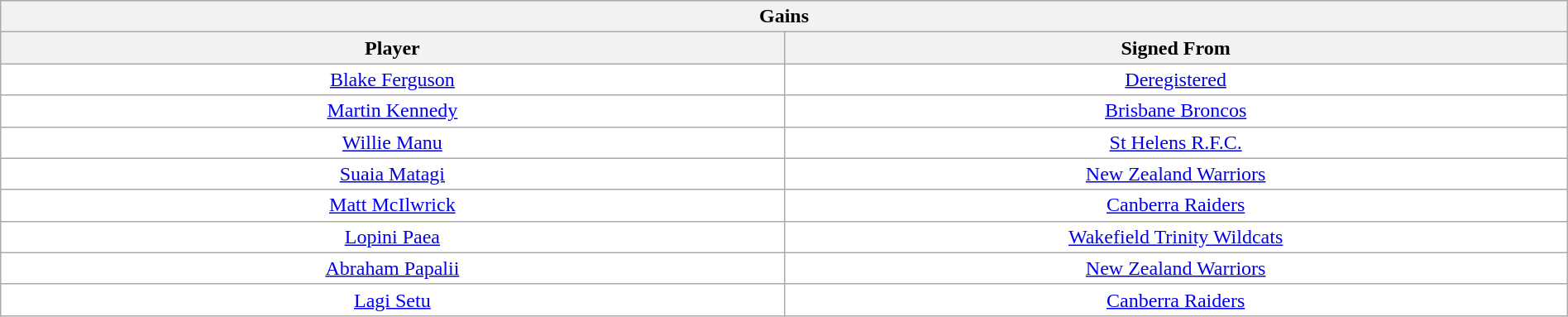<table class="wikitable" style="width:100%;">
<tr style="background:#EFEFEF;">
<th colspan="100">Gains</th>
</tr>
<tr>
<th width=50%>Player</th>
<th width=50%>Signed From</th>
</tr>
<tr style="background:#FFF;">
<td align=center><a href='#'>Blake Ferguson</a></td>
<td align=center><a href='#'>Deregistered</a></td>
</tr>
<tr style="background:#FFF;">
<td align=center><a href='#'>Martin Kennedy</a></td>
<td align=center><a href='#'>Brisbane Broncos</a></td>
</tr>
<tr style="background:#FFF;">
<td align=center><a href='#'>Willie Manu</a></td>
<td align=center><a href='#'>St Helens R.F.C.</a></td>
</tr>
<tr style="background:#FFF;">
<td align=center><a href='#'>Suaia Matagi</a></td>
<td align=center><a href='#'>New Zealand Warriors</a></td>
</tr>
<tr style="background:#FFF;">
<td align=center><a href='#'>Matt McIlwrick</a></td>
<td align=center><a href='#'>Canberra Raiders</a></td>
</tr>
<tr style="background:#FFF;">
<td align=center><a href='#'>Lopini Paea</a></td>
<td align=center><a href='#'>Wakefield Trinity Wildcats</a></td>
</tr>
<tr style="background:#FFF;">
<td align=center><a href='#'>Abraham Papalii</a></td>
<td align=center><a href='#'>New Zealand Warriors</a></td>
</tr>
<tr style="background:#FFF;">
<td align=center><a href='#'>Lagi Setu</a></td>
<td align=center><a href='#'>Canberra Raiders</a></td>
</tr>
</table>
